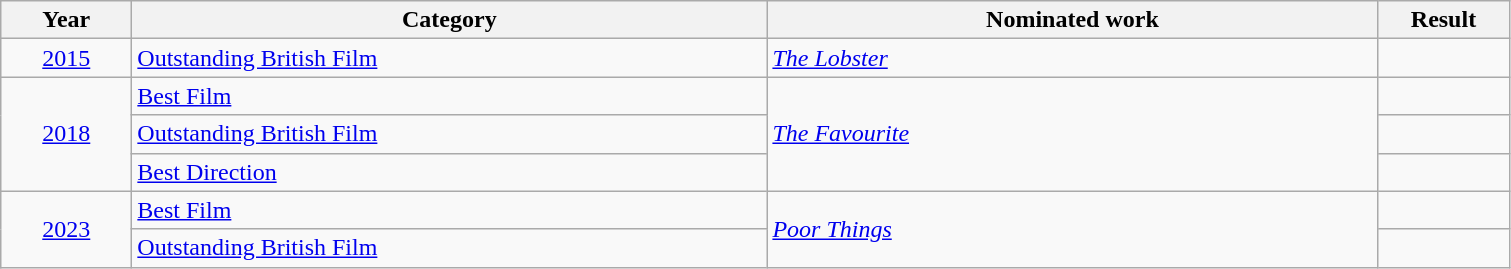<table class=wikitable>
<tr>
<th scope="col" style="width:5em;">Year</th>
<th scope="col" style="width:26em;">Category</th>
<th scope="col" style="width:25em;">Nominated work</th>
<th scope="col" style="width:5em;">Result</th>
</tr>
<tr>
<td style="text-align:center;"><a href='#'>2015</a></td>
<td><a href='#'>Outstanding British Film</a></td>
<td><em><a href='#'>The Lobster</a></em></td>
<td></td>
</tr>
<tr>
<td style="text-align:center;", rowspan="3"><a href='#'>2018</a></td>
<td><a href='#'>Best Film</a></td>
<td rowspan="3"><em><a href='#'>The Favourite</a></em></td>
<td></td>
</tr>
<tr>
<td><a href='#'>Outstanding British Film</a></td>
<td></td>
</tr>
<tr>
<td><a href='#'>Best Direction</a></td>
<td></td>
</tr>
<tr>
<td style="text-align:center;", rowspan="2"><a href='#'>2023</a></td>
<td><a href='#'>Best Film</a></td>
<td rowspan="2"><em><a href='#'>Poor Things</a></em></td>
<td></td>
</tr>
<tr>
<td><a href='#'>Outstanding British Film</a></td>
<td></td>
</tr>
</table>
